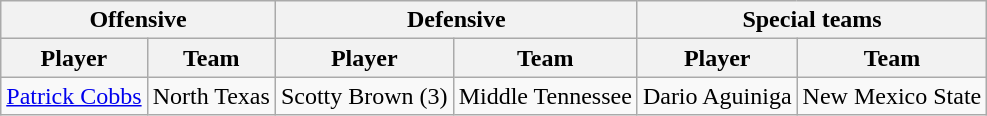<table class="wikitable">
<tr>
<th colspan="2">Offensive</th>
<th colspan="2">Defensive</th>
<th colspan="2">Special teams</th>
</tr>
<tr>
<th>Player</th>
<th>Team</th>
<th>Player</th>
<th>Team</th>
<th>Player</th>
<th>Team</th>
</tr>
<tr>
<td><a href='#'>Patrick Cobbs</a></td>
<td>North Texas</td>
<td>Scotty Brown (3)</td>
<td>Middle Tennessee</td>
<td>Dario Aguiniga</td>
<td>New Mexico State</td>
</tr>
</table>
